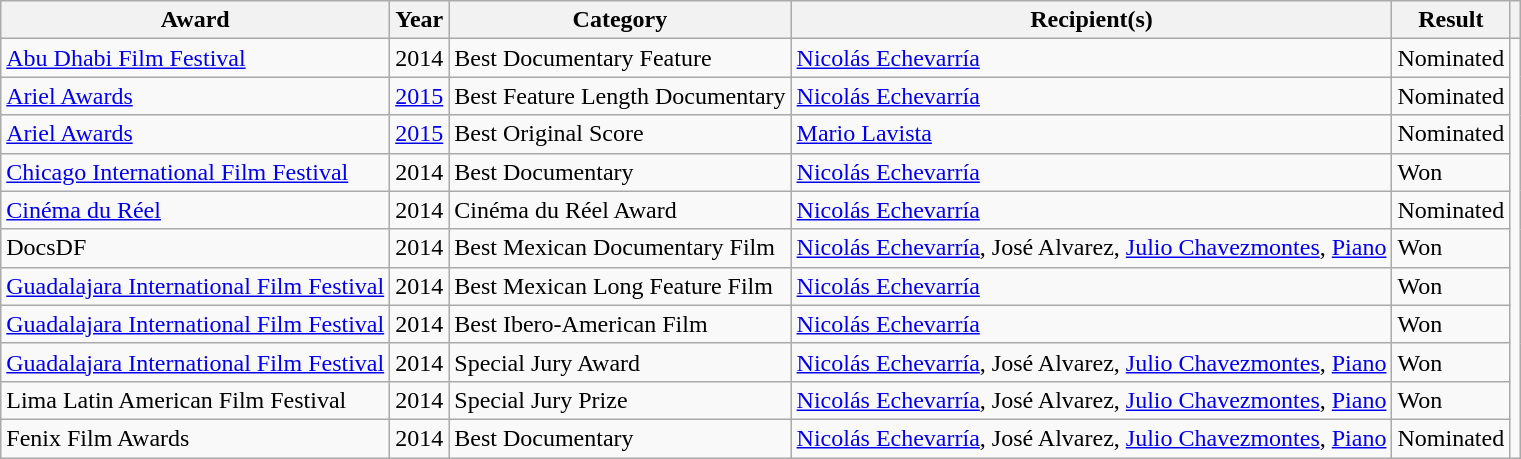<table class="wikitable sortable">
<tr>
<th>Award</th>
<th>Year</th>
<th>Category</th>
<th>Recipient(s)</th>
<th>Result</th>
<th></th>
</tr>
<tr>
<td><a href='#'>Abu Dhabi Film Festival</a></td>
<td>2014</td>
<td>Best Documentary Feature</td>
<td><a href='#'>Nicolás Echevarría</a></td>
<td>Nominated</td>
</tr>
<tr>
<td><a href='#'>Ariel Awards</a></td>
<td><a href='#'>2015</a></td>
<td>Best Feature Length Documentary</td>
<td><a href='#'>Nicolás Echevarría</a></td>
<td>Nominated</td>
</tr>
<tr>
<td><a href='#'>Ariel Awards</a></td>
<td><a href='#'>2015</a></td>
<td>Best Original Score</td>
<td><a href='#'>Mario Lavista</a></td>
<td>Nominated</td>
</tr>
<tr>
<td><a href='#'>Chicago International Film Festival</a></td>
<td>2014</td>
<td>Best Documentary</td>
<td><a href='#'>Nicolás Echevarría</a></td>
<td>Won</td>
</tr>
<tr>
<td><a href='#'>Cinéma du Réel</a></td>
<td>2014</td>
<td>Cinéma du Réel Award</td>
<td><a href='#'>Nicolás Echevarría</a></td>
<td>Nominated</td>
</tr>
<tr>
<td>DocsDF</td>
<td>2014</td>
<td>Best Mexican Documentary Film</td>
<td><a href='#'>Nicolás Echevarría</a>, José Alvarez, <a href='#'>Julio Chavezmontes</a>, <a href='#'>Piano</a></td>
<td>Won</td>
</tr>
<tr>
<td><a href='#'>Guadalajara International Film Festival</a></td>
<td>2014</td>
<td>Best Mexican Long Feature Film</td>
<td><a href='#'>Nicolás Echevarría</a></td>
<td>Won</td>
</tr>
<tr>
<td><a href='#'>Guadalajara International Film Festival</a></td>
<td>2014</td>
<td>Best Ibero-American Film</td>
<td><a href='#'>Nicolás Echevarría</a></td>
<td>Won</td>
</tr>
<tr>
<td><a href='#'>Guadalajara International Film Festival</a></td>
<td>2014</td>
<td>Special Jury Award</td>
<td><a href='#'>Nicolás Echevarría</a>, José Alvarez, <a href='#'>Julio Chavezmontes</a>, <a href='#'>Piano</a></td>
<td>Won</td>
</tr>
<tr>
<td>Lima Latin American Film Festival</td>
<td>2014</td>
<td>Special Jury Prize</td>
<td><a href='#'>Nicolás Echevarría</a>, José Alvarez, <a href='#'>Julio Chavezmontes</a>, <a href='#'>Piano</a></td>
<td>Won</td>
</tr>
<tr>
<td>Fenix Film Awards</td>
<td>2014</td>
<td>Best Documentary</td>
<td><a href='#'>Nicolás Echevarría</a>, José Alvarez, <a href='#'>Julio Chavezmontes</a>, <a href='#'>Piano</a></td>
<td>Nominated</td>
</tr>
</table>
